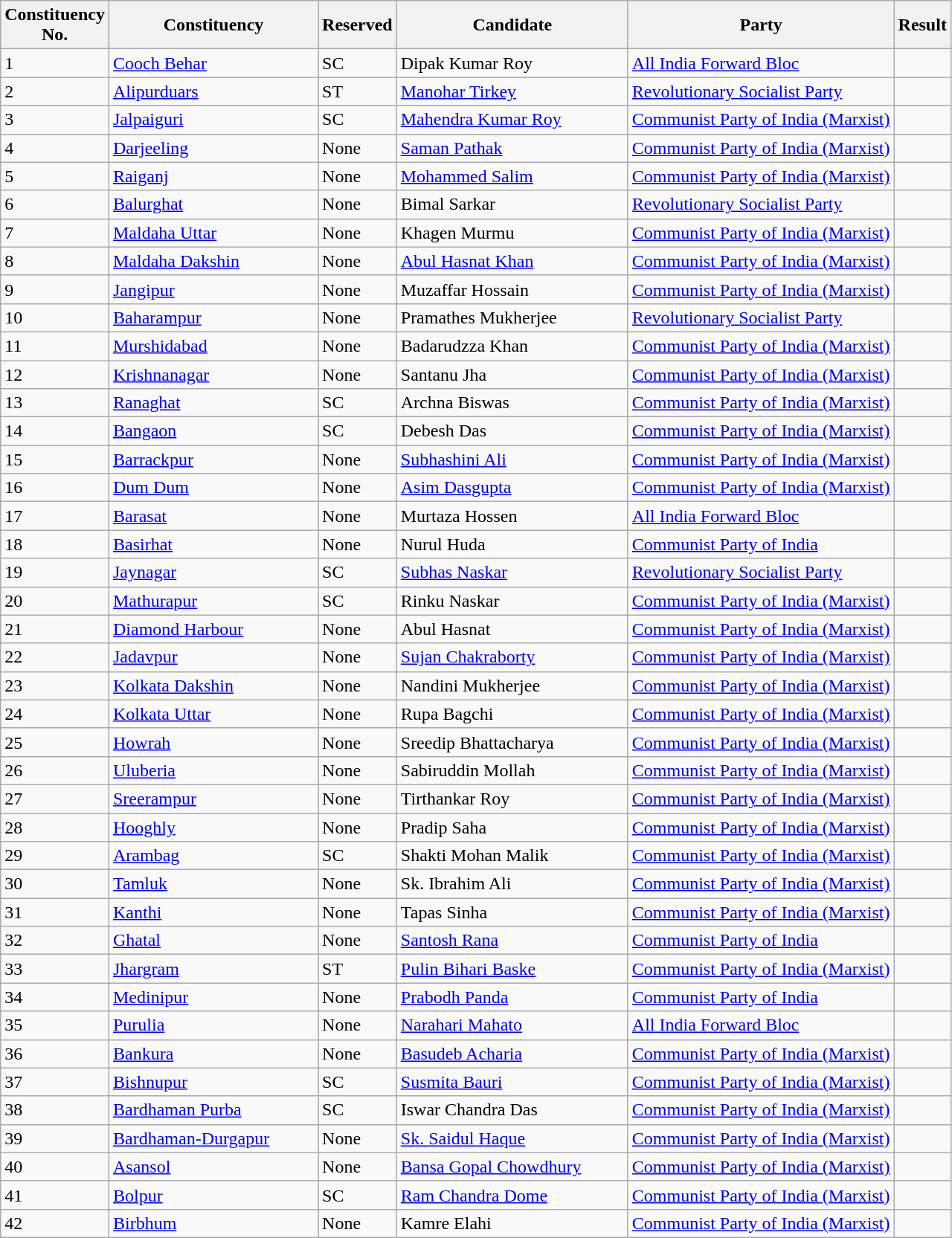<table class= "wikitable sortable">
<tr>
<th>Constituency <br> No.</th>
<th style="width:180px;">Constituency</th>
<th>Reserved</th>
<th style="width:200px;">Candidate </th>
<th>Party</th>
<th>Result</th>
</tr>
<tr>
<td>1</td>
<td><a href='#'>Cooch Behar</a></td>
<td>SC</td>
<td>Dipak Kumar Roy</td>
<td><a href='#'>All India Forward Bloc</a></td>
<td></td>
</tr>
<tr>
<td>2</td>
<td><a href='#'>Alipurduars</a></td>
<td>ST</td>
<td><a href='#'>Manohar Tirkey</a></td>
<td><a href='#'>Revolutionary Socialist Party</a></td>
<td></td>
</tr>
<tr>
<td>3</td>
<td><a href='#'>Jalpaiguri</a></td>
<td>SC</td>
<td><a href='#'>Mahendra Kumar Roy</a></td>
<td><a href='#'>Communist Party of India (Marxist)</a></td>
<td></td>
</tr>
<tr>
<td>4</td>
<td><a href='#'>Darjeeling</a></td>
<td>None</td>
<td><a href='#'>Saman Pathak</a></td>
<td><a href='#'>Communist Party of India (Marxist)</a></td>
<td></td>
</tr>
<tr>
<td>5</td>
<td><a href='#'>Raiganj</a></td>
<td>None</td>
<td><a href='#'>Mohammed Salim</a></td>
<td><a href='#'>Communist Party of India (Marxist)</a></td>
<td></td>
</tr>
<tr>
<td>6</td>
<td><a href='#'>Balurghat</a></td>
<td>None</td>
<td>Bimal Sarkar</td>
<td><a href='#'>Revolutionary Socialist Party</a></td>
<td></td>
</tr>
<tr>
<td>7</td>
<td><a href='#'>Maldaha Uttar</a></td>
<td>None</td>
<td>Khagen Murmu</td>
<td><a href='#'>Communist Party of India (Marxist)</a></td>
<td></td>
</tr>
<tr>
<td>8</td>
<td><a href='#'>Maldaha Dakshin</a></td>
<td>None</td>
<td><a href='#'>Abul Hasnat Khan</a></td>
<td><a href='#'>Communist Party of India (Marxist)</a></td>
<td></td>
</tr>
<tr>
<td>9</td>
<td><a href='#'>Jangipur</a></td>
<td>None</td>
<td>Muzaffar Hossain</td>
<td><a href='#'>Communist Party of India (Marxist)</a></td>
<td></td>
</tr>
<tr>
<td>10</td>
<td><a href='#'>Baharampur</a></td>
<td>None</td>
<td>Pramathes Mukherjee</td>
<td><a href='#'>Revolutionary Socialist Party</a></td>
<td></td>
</tr>
<tr>
<td>11</td>
<td><a href='#'>Murshidabad</a></td>
<td>None</td>
<td>Badarudzza Khan</td>
<td><a href='#'>Communist Party of India (Marxist)</a></td>
<td></td>
</tr>
<tr>
<td>12</td>
<td><a href='#'>Krishnanagar</a></td>
<td>None</td>
<td>Santanu Jha</td>
<td><a href='#'>Communist Party of India (Marxist)</a></td>
<td></td>
</tr>
<tr>
<td>13</td>
<td><a href='#'>Ranaghat</a></td>
<td>SC</td>
<td>Archna Biswas</td>
<td><a href='#'>Communist Party of India (Marxist)</a></td>
<td></td>
</tr>
<tr>
<td>14</td>
<td><a href='#'>Bangaon</a></td>
<td>SC</td>
<td>Debesh Das</td>
<td><a href='#'>Communist Party of India (Marxist)</a></td>
<td></td>
</tr>
<tr>
<td>15</td>
<td><a href='#'>Barrackpur</a></td>
<td>None</td>
<td><a href='#'>Subhashini Ali</a></td>
<td><a href='#'>Communist Party of India (Marxist)</a></td>
<td></td>
</tr>
<tr>
<td>16</td>
<td><a href='#'>Dum Dum</a></td>
<td>None</td>
<td><a href='#'>Asim Dasgupta</a></td>
<td><a href='#'>Communist Party of India (Marxist)</a></td>
<td></td>
</tr>
<tr>
<td>17</td>
<td><a href='#'>Barasat</a></td>
<td>None</td>
<td>Murtaza Hossen</td>
<td><a href='#'>All India Forward Bloc</a></td>
<td></td>
</tr>
<tr>
<td>18</td>
<td><a href='#'>Basirhat</a></td>
<td>None</td>
<td>Nurul Huda</td>
<td><a href='#'>Communist Party of India</a></td>
<td></td>
</tr>
<tr>
<td>19</td>
<td><a href='#'>Jaynagar</a></td>
<td>SC</td>
<td><a href='#'>Subhas Naskar</a></td>
<td><a href='#'>Revolutionary Socialist Party</a></td>
<td></td>
</tr>
<tr>
<td>20</td>
<td><a href='#'>Mathurapur</a></td>
<td>SC</td>
<td>Rinku Naskar</td>
<td><a href='#'>Communist Party of India (Marxist)</a></td>
<td></td>
</tr>
<tr>
<td>21</td>
<td><a href='#'>Diamond Harbour</a></td>
<td>None</td>
<td>Abul Hasnat</td>
<td><a href='#'>Communist Party of India (Marxist)</a></td>
<td></td>
</tr>
<tr>
<td>22</td>
<td><a href='#'>Jadavpur</a></td>
<td>None</td>
<td><a href='#'>Sujan Chakraborty</a></td>
<td><a href='#'>Communist Party of India (Marxist)</a></td>
<td></td>
</tr>
<tr>
<td>23</td>
<td><a href='#'>Kolkata Dakshin</a></td>
<td>None</td>
<td>Nandini Mukherjee</td>
<td><a href='#'>Communist Party of India (Marxist)</a></td>
<td></td>
</tr>
<tr>
<td>24</td>
<td><a href='#'>Kolkata Uttar</a></td>
<td>None</td>
<td>Rupa Bagchi</td>
<td><a href='#'>Communist Party of India (Marxist)</a></td>
<td></td>
</tr>
<tr>
<td>25</td>
<td><a href='#'>Howrah</a></td>
<td>None</td>
<td>Sreedip Bhattacharya</td>
<td><a href='#'>Communist Party of India (Marxist)</a></td>
<td></td>
</tr>
<tr>
<td>26</td>
<td><a href='#'>Uluberia</a></td>
<td>None</td>
<td>Sabiruddin Mollah</td>
<td><a href='#'>Communist Party of India (Marxist)</a></td>
<td></td>
</tr>
<tr>
<td>27</td>
<td><a href='#'>Sreerampur</a></td>
<td>None</td>
<td>Tirthankar Roy</td>
<td><a href='#'>Communist Party of India (Marxist)</a></td>
<td></td>
</tr>
<tr>
<td>28</td>
<td><a href='#'>Hooghly</a></td>
<td>None</td>
<td>Pradip Saha</td>
<td><a href='#'>Communist Party of India (Marxist)</a></td>
<td></td>
</tr>
<tr>
<td>29</td>
<td><a href='#'>Arambag</a></td>
<td>SC</td>
<td>Shakti Mohan Malik</td>
<td><a href='#'>Communist Party of India (Marxist)</a></td>
<td></td>
</tr>
<tr>
<td>30</td>
<td><a href='#'>Tamluk</a></td>
<td>None</td>
<td>Sk. Ibrahim Ali</td>
<td><a href='#'>Communist Party of India (Marxist)</a></td>
<td></td>
</tr>
<tr>
<td>31</td>
<td><a href='#'>Kanthi</a></td>
<td>None</td>
<td>Tapas Sinha</td>
<td><a href='#'>Communist Party of India (Marxist)</a></td>
<td></td>
</tr>
<tr>
<td>32</td>
<td><a href='#'>Ghatal</a></td>
<td>None</td>
<td><a href='#'>Santosh Rana</a></td>
<td><a href='#'>Communist Party of India</a></td>
<td></td>
</tr>
<tr>
<td>33</td>
<td><a href='#'>Jhargram</a></td>
<td>ST</td>
<td><a href='#'>Pulin Bihari Baske</a></td>
<td><a href='#'>Communist Party of India (Marxist)</a></td>
<td></td>
</tr>
<tr>
<td>34</td>
<td><a href='#'>Medinipur</a></td>
<td>None</td>
<td><a href='#'>Prabodh Panda</a></td>
<td><a href='#'>Communist Party of India</a></td>
<td></td>
</tr>
<tr>
<td>35</td>
<td><a href='#'>Purulia</a></td>
<td>None</td>
<td><a href='#'>Narahari Mahato</a></td>
<td><a href='#'>All India Forward Bloc</a></td>
<td></td>
</tr>
<tr>
<td>36</td>
<td><a href='#'>Bankura</a></td>
<td>None</td>
<td><a href='#'>Basudeb Acharia</a></td>
<td><a href='#'>Communist Party of India (Marxist)</a></td>
<td></td>
</tr>
<tr>
<td>37</td>
<td><a href='#'>Bishnupur</a></td>
<td>SC</td>
<td><a href='#'>Susmita Bauri</a></td>
<td><a href='#'>Communist Party of India (Marxist)</a></td>
<td></td>
</tr>
<tr>
<td>38</td>
<td><a href='#'>Bardhaman Purba</a></td>
<td>SC</td>
<td>Iswar Chandra Das</td>
<td><a href='#'>Communist Party of India (Marxist)</a></td>
<td></td>
</tr>
<tr>
<td>39</td>
<td><a href='#'>Bardhaman-Durgapur</a></td>
<td>None</td>
<td><a href='#'>Sk. Saidul Haque</a></td>
<td><a href='#'>Communist Party of India (Marxist)</a></td>
<td></td>
</tr>
<tr>
<td>40</td>
<td><a href='#'>Asansol</a></td>
<td>None</td>
<td><a href='#'>Bansa Gopal Chowdhury</a></td>
<td><a href='#'>Communist Party of India (Marxist)</a></td>
<td></td>
</tr>
<tr>
<td>41</td>
<td><a href='#'>Bolpur</a></td>
<td>SC</td>
<td><a href='#'>Ram Chandra Dome</a></td>
<td><a href='#'>Communist Party of India (Marxist)</a></td>
<td></td>
</tr>
<tr>
<td>42</td>
<td><a href='#'>Birbhum</a></td>
<td>None</td>
<td>Kamre Elahi</td>
<td><a href='#'>Communist Party of India (Marxist)</a></td>
<td></td>
</tr>
</table>
